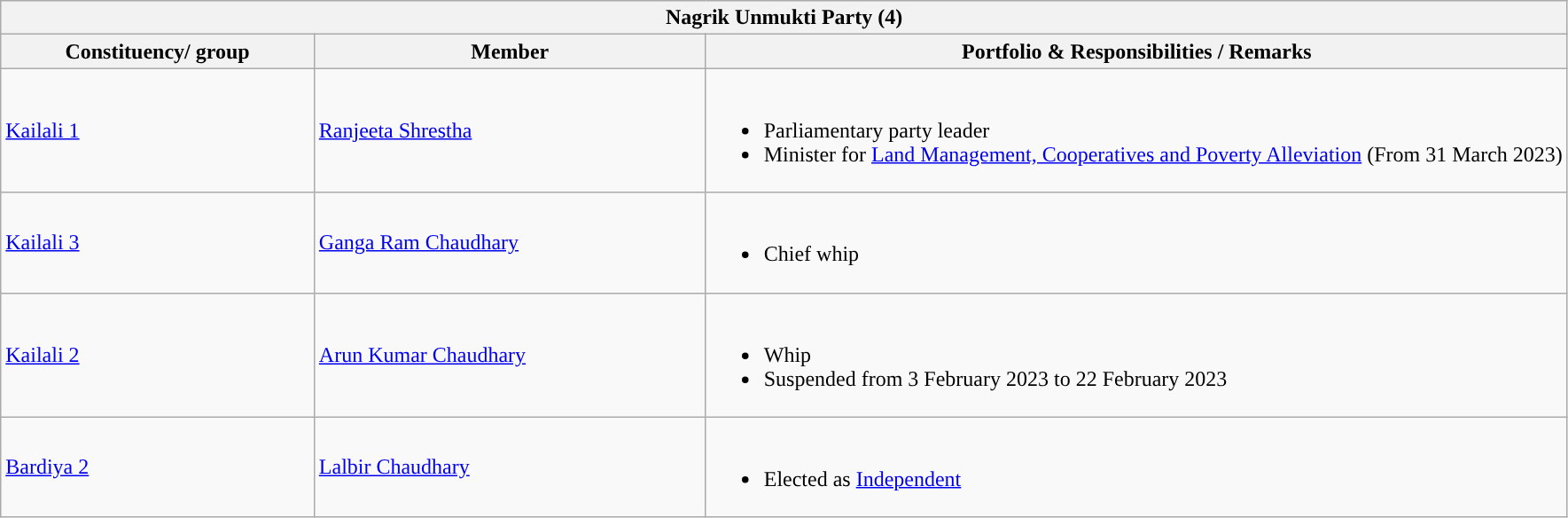<table class="wikitable sortable">
<tr>
<th colspan="3" style="width: 800pt; background:">Nagrik Unmukti Party (4)</th>
</tr>
<tr>
<th style="width:20%;">Constituency/ group</th>
<th style="width:25%;">Member</th>
<th>Portfolio & Responsibilities / Remarks</th>
</tr>
<tr>
<td><a href='#'>Kailali 1</a></td>
<td><a href='#'>Ranjeeta Shrestha</a></td>
<td><br><ul><li>Parliamentary party leader</li><li>Minister for <a href='#'>Land Management, Cooperatives and Poverty Alleviation</a> (From 31 March 2023)</li></ul></td>
</tr>
<tr>
<td><a href='#'>Kailali 3</a></td>
<td><a href='#'>Ganga Ram Chaudhary</a></td>
<td><br><ul><li>Chief whip</li></ul></td>
</tr>
<tr>
<td><a href='#'>Kailali 2</a></td>
<td><a href='#'>Arun Kumar Chaudhary</a></td>
<td><br><ul><li>Whip</li><li>Suspended from 3 February 2023 to 22 February 2023</li></ul></td>
</tr>
<tr>
<td><a href='#'>Bardiya 2</a></td>
<td><a href='#'>Lalbir Chaudhary</a></td>
<td><br><ul><li>Elected as <a href='#'>Independent</a></li></ul></td>
</tr>
</table>
